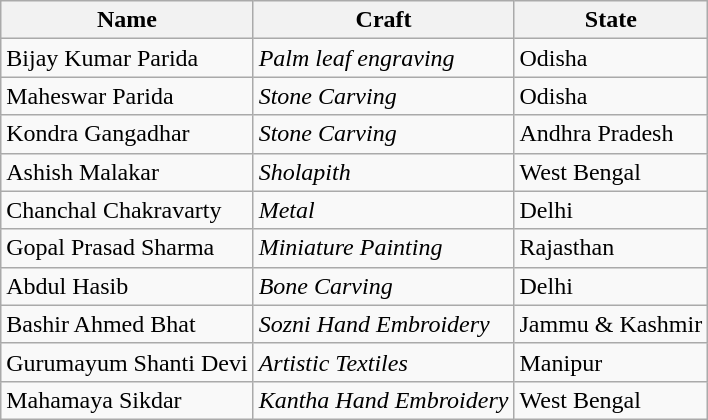<table class="wikitable sortable">
<tr>
<th>Name</th>
<th class="unsortable">Craft</th>
<th>State</th>
</tr>
<tr>
<td>Bijay Kumar Parida</td>
<td><em>Palm leaf engraving</em></td>
<td>Odisha</td>
</tr>
<tr>
<td>Maheswar Parida</td>
<td><em>Stone Carving</em></td>
<td>Odisha</td>
</tr>
<tr>
<td>Kondra Gangadhar</td>
<td><em>Stone Carving</em></td>
<td>Andhra Pradesh</td>
</tr>
<tr>
<td>Ashish Malakar</td>
<td><em>Sholapith</em></td>
<td>West Bengal</td>
</tr>
<tr>
<td>Chanchal Chakravarty</td>
<td><em>Metal</em></td>
<td>Delhi</td>
</tr>
<tr>
<td>Gopal Prasad Sharma</td>
<td><em>Miniature Painting</em></td>
<td>Rajasthan</td>
</tr>
<tr>
<td>Abdul Hasib</td>
<td><em>Bone Carving</em></td>
<td>Delhi</td>
</tr>
<tr>
<td>Bashir Ahmed Bhat</td>
<td><em>Sozni Hand Embroidery</em></td>
<td>Jammu & Kashmir</td>
</tr>
<tr>
<td>Gurumayum Shanti Devi</td>
<td><em>Artistic Textiles</em></td>
<td>Manipur</td>
</tr>
<tr>
<td>Mahamaya Sikdar</td>
<td><em>Kantha Hand Embroidery</em></td>
<td>West Bengal</td>
</tr>
</table>
